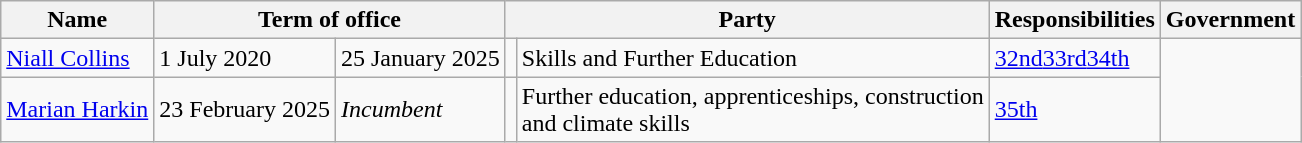<table class="wikitable">
<tr>
<th>Name</th>
<th colspan="2">Term of office</th>
<th colspan="2">Party</th>
<th>Responsibilities</th>
<th>Government</th>
</tr>
<tr>
<td><a href='#'>Niall Collins</a></td>
<td>1 July 2020</td>
<td>25 January 2025</td>
<td></td>
<td>Skills and Further Education</td>
<td><a href='#'>32nd</a><a href='#'>33rd</a><a href='#'>34th</a></td>
</tr>
<tr>
<td><a href='#'>Marian Harkin</a></td>
<td>23 February 2025</td>
<td><em>Incumbent</em></td>
<td></td>
<td>Further education, apprenticeships, construction<br>and climate skills</td>
<td><a href='#'>35th</a></td>
</tr>
</table>
